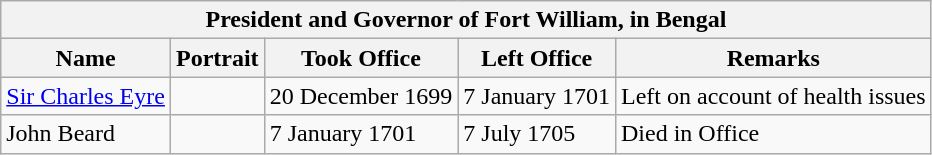<table class="wikitable sortable">
<tr>
<th colspan="5">President and Governor of Fort William, in Bengal</th>
</tr>
<tr>
<th>Name</th>
<th>Portrait</th>
<th>Took Office</th>
<th>Left Office</th>
<th>Remarks</th>
</tr>
<tr>
<td><a href='#'>Sir Charles Eyre</a></td>
<td></td>
<td>20 December 1699</td>
<td>7 January 1701</td>
<td>Left on account of health issues</td>
</tr>
<tr>
<td>John Beard</td>
<td></td>
<td>7 January 1701</td>
<td>7 July 1705</td>
<td>Died in Office</td>
</tr>
</table>
